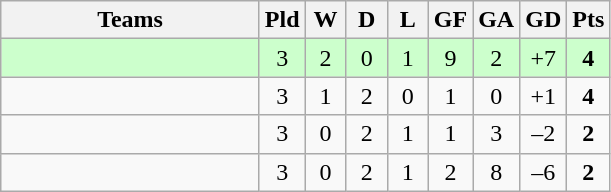<table class="wikitable" style="text-align: center;">
<tr>
<th width=165>Teams</th>
<th width=20>Pld</th>
<th width=20>W</th>
<th width=20>D</th>
<th width=20>L</th>
<th width=20>GF</th>
<th width=20>GA</th>
<th width=20>GD</th>
<th width=20>Pts</th>
</tr>
<tr align=center style="background:#ccffcc;">
<td style="text-align:left;"></td>
<td>3</td>
<td>2</td>
<td>0</td>
<td>1</td>
<td>9</td>
<td>2</td>
<td>+7</td>
<td><strong>4</strong></td>
</tr>
<tr align=center>
<td style="text-align:left;"></td>
<td>3</td>
<td>1</td>
<td>2</td>
<td>0</td>
<td>1</td>
<td>0</td>
<td>+1</td>
<td><strong>4</strong></td>
</tr>
<tr align=center>
<td style="text-align:left;"></td>
<td>3</td>
<td>0</td>
<td>2</td>
<td>1</td>
<td>1</td>
<td>3</td>
<td>–2</td>
<td><strong>2</strong></td>
</tr>
<tr align=center>
<td style="text-align:left;"></td>
<td>3</td>
<td>0</td>
<td>2</td>
<td>1</td>
<td>2</td>
<td>8</td>
<td>–6</td>
<td><strong>2</strong></td>
</tr>
</table>
